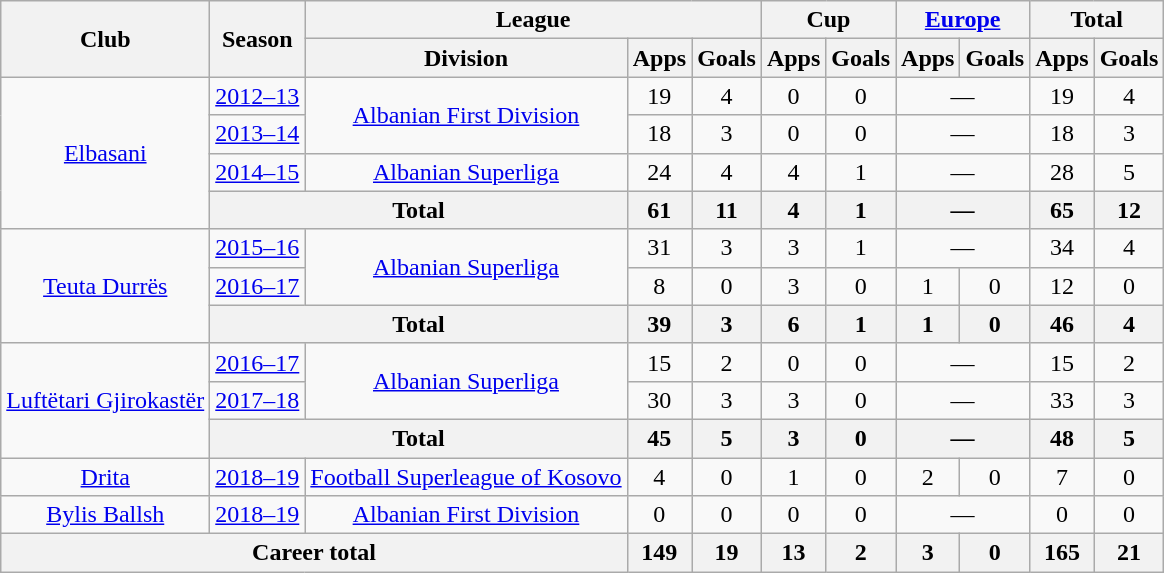<table class="wikitable" style="text-align:center">
<tr>
<th rowspan="2">Club</th>
<th rowspan="2">Season</th>
<th colspan="3">League</th>
<th colspan="2">Cup</th>
<th colspan="2"><a href='#'>Europe</a></th>
<th colspan="2">Total</th>
</tr>
<tr>
<th>Division</th>
<th>Apps</th>
<th>Goals</th>
<th>Apps</th>
<th>Goals</th>
<th>Apps</th>
<th>Goals</th>
<th>Apps</th>
<th>Goals</th>
</tr>
<tr>
<td rowspan="4"><a href='#'>Elbasani</a></td>
<td><a href='#'>2012–13</a></td>
<td rowspan="2"><a href='#'>Albanian First Division</a></td>
<td>19</td>
<td>4</td>
<td>0</td>
<td>0</td>
<td colspan="2">—</td>
<td>19</td>
<td>4</td>
</tr>
<tr>
<td><a href='#'>2013–14</a></td>
<td>18</td>
<td>3</td>
<td>0</td>
<td>0</td>
<td colspan="2">—</td>
<td>18</td>
<td>3</td>
</tr>
<tr>
<td><a href='#'>2014–15</a></td>
<td rowspan="1"><a href='#'>Albanian Superliga</a></td>
<td>24</td>
<td>4</td>
<td>4</td>
<td>1</td>
<td colspan="2">—</td>
<td>28</td>
<td>5</td>
</tr>
<tr>
<th colspan="2">Total</th>
<th>61</th>
<th>11</th>
<th>4</th>
<th>1</th>
<th colspan="2">—</th>
<th>65</th>
<th>12</th>
</tr>
<tr>
<td rowspan="3"><a href='#'>Teuta Durrës</a></td>
<td><a href='#'>2015–16</a></td>
<td rowspan="2"><a href='#'>Albanian Superliga</a></td>
<td>31</td>
<td>3</td>
<td>3</td>
<td>1</td>
<td colspan="2">—</td>
<td>34</td>
<td>4</td>
</tr>
<tr>
<td><a href='#'>2016–17</a></td>
<td>8</td>
<td>0</td>
<td>3</td>
<td>0</td>
<td>1</td>
<td>0</td>
<td>12</td>
<td>0</td>
</tr>
<tr>
<th colspan="2">Total</th>
<th>39</th>
<th>3</th>
<th>6</th>
<th>1</th>
<th>1</th>
<th>0</th>
<th>46</th>
<th>4</th>
</tr>
<tr>
<td rowspan="3"><a href='#'>Luftëtari Gjirokastër</a></td>
<td><a href='#'>2016–17</a></td>
<td rowspan="2"><a href='#'>Albanian Superliga</a></td>
<td>15</td>
<td>2</td>
<td>0</td>
<td>0</td>
<td colspan="2">—</td>
<td>15</td>
<td>2</td>
</tr>
<tr>
<td><a href='#'>2017–18</a></td>
<td>30</td>
<td>3</td>
<td>3</td>
<td>0</td>
<td colspan="2">—</td>
<td>33</td>
<td>3</td>
</tr>
<tr>
<th colspan="2">Total</th>
<th>45</th>
<th>5</th>
<th>3</th>
<th>0</th>
<th colspan="2">—</th>
<th>48</th>
<th>5</th>
</tr>
<tr>
<td rowspan="1"><a href='#'>Drita</a></td>
<td><a href='#'>2018–19</a></td>
<td rowspan="1"><a href='#'>Football Superleague of Kosovo</a></td>
<td>4</td>
<td>0</td>
<td>1</td>
<td>0</td>
<td>2</td>
<td>0</td>
<td>7</td>
<td>0</td>
</tr>
<tr>
<td rowspan="1"><a href='#'>Bylis Ballsh</a></td>
<td><a href='#'>2018–19</a></td>
<td rowspan="1"><a href='#'>Albanian First Division</a></td>
<td>0</td>
<td>0</td>
<td>0</td>
<td>0</td>
<td colspan="2">—</td>
<td>0</td>
<td>0</td>
</tr>
<tr>
<th colspan="3">Career total</th>
<th>149</th>
<th>19</th>
<th>13</th>
<th>2</th>
<th>3</th>
<th>0</th>
<th>165</th>
<th>21</th>
</tr>
</table>
